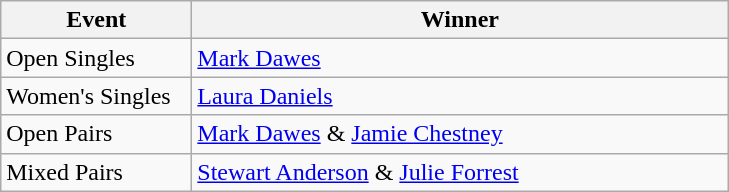<table class="wikitable" style="font-size: 100%">
<tr>
<th width=120>Event</th>
<th width=350>Winner</th>
</tr>
<tr>
<td>Open Singles</td>
<td> <a href='#'>Mark Dawes</a></td>
</tr>
<tr>
<td>Women's Singles</td>
<td> <a href='#'>Laura Daniels</a></td>
</tr>
<tr>
<td>Open Pairs</td>
<td> <a href='#'>Mark Dawes</a> &  <a href='#'>Jamie Chestney</a></td>
</tr>
<tr>
<td>Mixed Pairs</td>
<td> <a href='#'>Stewart Anderson</a> &  <a href='#'>Julie Forrest</a></td>
</tr>
</table>
